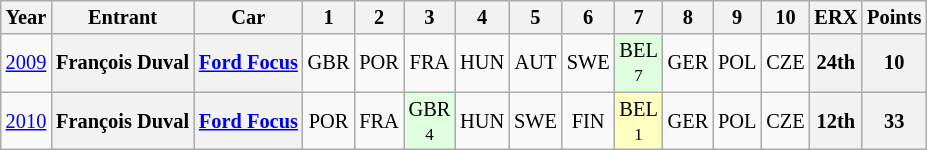<table class="wikitable" border="1" style="text-align:center; font-size:85%;">
<tr valign="top">
<th>Year</th>
<th>Entrant</th>
<th>Car</th>
<th>1</th>
<th>2</th>
<th>3</th>
<th>4</th>
<th>5</th>
<th>6</th>
<th>7</th>
<th>8</th>
<th>9</th>
<th>10</th>
<th>ERX</th>
<th>Points</th>
</tr>
<tr>
<td><a href='#'>2009</a></td>
<th nowrap>François Duval</th>
<th nowrap><a href='#'>Ford Focus</a></th>
<td>GBR</td>
<td>POR</td>
<td>FRA</td>
<td>HUN</td>
<td>AUT</td>
<td>SWE</td>
<td style="background:#DFFFDF;">BEL<br><small>7</small></td>
<td>GER</td>
<td>POL</td>
<td>CZE</td>
<th>24th</th>
<th>10</th>
</tr>
<tr>
<td><a href='#'>2010</a></td>
<th nowrap>François Duval</th>
<th nowrap><a href='#'>Ford Focus</a></th>
<td>POR</td>
<td>FRA</td>
<td style="background:#DFFFDF;">GBR<br><small>4</small></td>
<td>HUN</td>
<td>SWE</td>
<td>FIN</td>
<td style="background:#FFFFBF;">BEL<br><small>1</small></td>
<td>GER</td>
<td>POL</td>
<td>CZE</td>
<th>12th</th>
<th>33</th>
</tr>
</table>
